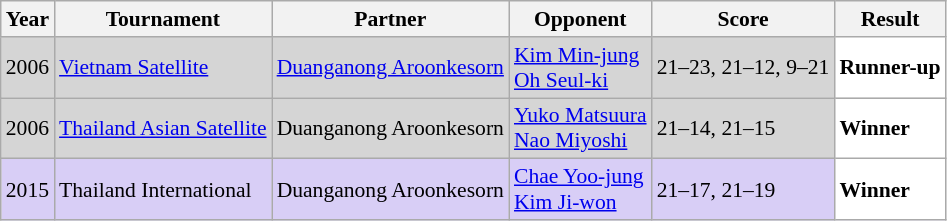<table class="sortable wikitable" style="font-size: 90%;">
<tr>
<th>Year</th>
<th>Tournament</th>
<th>Partner</th>
<th>Opponent</th>
<th>Score</th>
<th>Result</th>
</tr>
<tr style="background:#D5D5D5">
<td align="center">2006</td>
<td align="left"><a href='#'>Vietnam Satellite</a></td>
<td align="left"> <a href='#'>Duanganong Aroonkesorn</a></td>
<td align="left"> <a href='#'>Kim Min-jung</a> <br>  <a href='#'>Oh Seul-ki</a></td>
<td align="left">21–23, 21–12, 9–21</td>
<td style="text-align:left; background:white"> <strong>Runner-up</strong></td>
</tr>
<tr style="background:#D5D5D5">
<td align="center">2006</td>
<td align="left"><a href='#'>Thailand Asian Satellite</a></td>
<td align="left"> Duanganong Aroonkesorn</td>
<td align="left"> <a href='#'>Yuko Matsuura</a> <br>  <a href='#'>Nao Miyoshi</a></td>
<td align="left">21–14, 21–15</td>
<td style="text-align:left; background:white"> <strong>Winner</strong></td>
</tr>
<tr style="background:#D8CEF6">
<td align="center">2015</td>
<td align="left">Thailand International</td>
<td align="left"> Duanganong Aroonkesorn</td>
<td align="left"> <a href='#'>Chae Yoo-jung</a> <br>  <a href='#'>Kim Ji-won</a></td>
<td align="left">21–17, 21–19</td>
<td style="text-align:left; background:white"> <strong>Winner</strong></td>
</tr>
</table>
